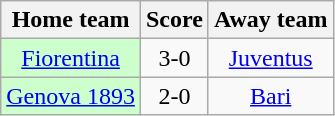<table class="wikitable" style="text-align: center">
<tr>
<th>Home team</th>
<th>Score</th>
<th>Away team</th>
</tr>
<tr>
<td bgcolor="ccffcc"><a href='#'>Fiorentina</a></td>
<td>3-0</td>
<td><a href='#'>Juventus</a></td>
</tr>
<tr>
<td bgcolor="ccffcc"><a href='#'>Genova 1893</a></td>
<td>2-0</td>
<td><a href='#'>Bari</a></td>
</tr>
</table>
